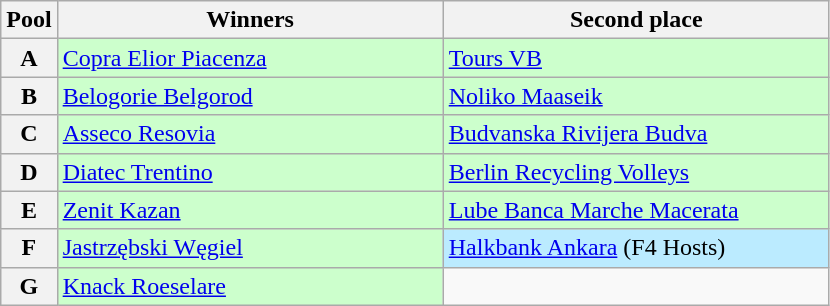<table class="wikitable">
<tr>
<th>Pool</th>
<th width=250>Winners</th>
<th width=250>Second place</th>
</tr>
<tr>
<th>A</th>
<td bgcolor=#CCFFCC> <a href='#'>Copra Elior Piacenza</a></td>
<td bgcolor=#CCFFCC> <a href='#'>Tours VB</a></td>
</tr>
<tr>
<th>B</th>
<td bgcolor=#CCFFCC> <a href='#'>Belogorie Belgorod</a></td>
<td bgcolor=#CCFFCC> <a href='#'>Noliko Maaseik</a></td>
</tr>
<tr>
<th>C</th>
<td bgcolor=#CCFFCC> <a href='#'>Asseco Resovia</a></td>
<td bgcolor=#CCFFCC> <a href='#'>Budvanska Rivijera Budva</a></td>
</tr>
<tr>
<th>D</th>
<td bgcolor=#CCFFCC> <a href='#'>Diatec Trentino</a></td>
<td bgcolor=#CCFFCC> <a href='#'>Berlin Recycling Volleys</a></td>
</tr>
<tr>
<th>E</th>
<td bgcolor=#CCFFCC> <a href='#'>Zenit Kazan</a></td>
<td bgcolor=#CCFFCC> <a href='#'>Lube Banca Marche Macerata</a></td>
</tr>
<tr>
<th>F</th>
<td bgcolor=#CCFFCC> <a href='#'>Jastrzębski Węgiel</a></td>
<td bgcolor=#BBEBFF> <a href='#'>Halkbank Ankara</a> (F4 Hosts)</td>
</tr>
<tr>
<th>G</th>
<td bgcolor=#CCFFCC> <a href='#'>Knack Roeselare</a></td>
<td></td>
</tr>
</table>
